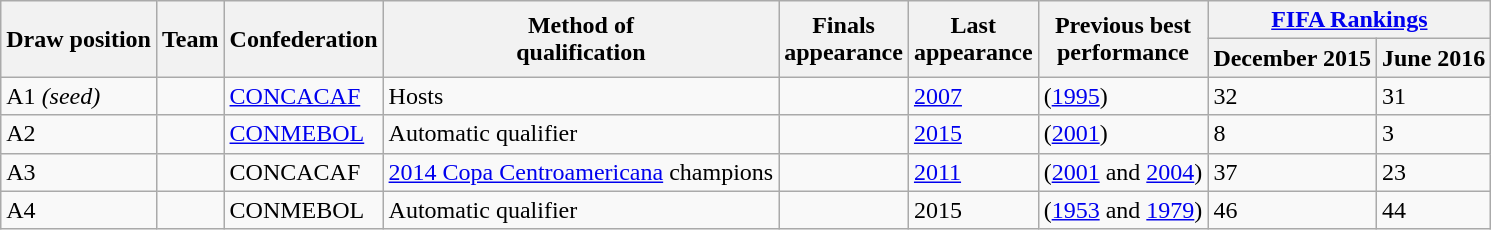<table class="wikitable sortable">
<tr>
<th rowspan=2>Draw position</th>
<th rowspan=2>Team</th>
<th rowspan=2>Confederation</th>
<th rowspan=2>Method of<br>qualification</th>
<th rowspan=2>Finals<br>appearance</th>
<th rowspan=2>Last<br>appearance</th>
<th rowspan=2>Previous best<br>performance</th>
<th colspan=2><a href='#'>FIFA Rankings</a></th>
</tr>
<tr>
<th>December 2015</th>
<th>June 2016</th>
</tr>
<tr>
<td>A1 <em>(seed)</em></td>
<td style=white-space:nowrap></td>
<td><a href='#'>CONCACAF</a></td>
<td>Hosts</td>
<td></td>
<td><a href='#'>2007</a></td>
<td> (<a href='#'>1995</a>)</td>
<td>32</td>
<td>31</td>
</tr>
<tr>
<td>A2</td>
<td style=white-space:nowrap></td>
<td><a href='#'>CONMEBOL</a></td>
<td>Automatic qualifier</td>
<td></td>
<td><a href='#'>2015</a></td>
<td> (<a href='#'>2001</a>)</td>
<td>8</td>
<td>3</td>
</tr>
<tr>
<td>A3</td>
<td style=white-space:nowrap></td>
<td>CONCACAF</td>
<td><a href='#'>2014 Copa Centroamericana</a> champions</td>
<td></td>
<td><a href='#'>2011</a></td>
<td> (<a href='#'>2001</a> and <a href='#'>2004</a>)</td>
<td>37</td>
<td>23</td>
</tr>
<tr>
<td>A4</td>
<td style=white-space:nowrap></td>
<td>CONMEBOL</td>
<td>Automatic qualifier</td>
<td></td>
<td>2015</td>
<td> (<a href='#'>1953</a> and <a href='#'>1979</a>)</td>
<td>46</td>
<td>44</td>
</tr>
</table>
